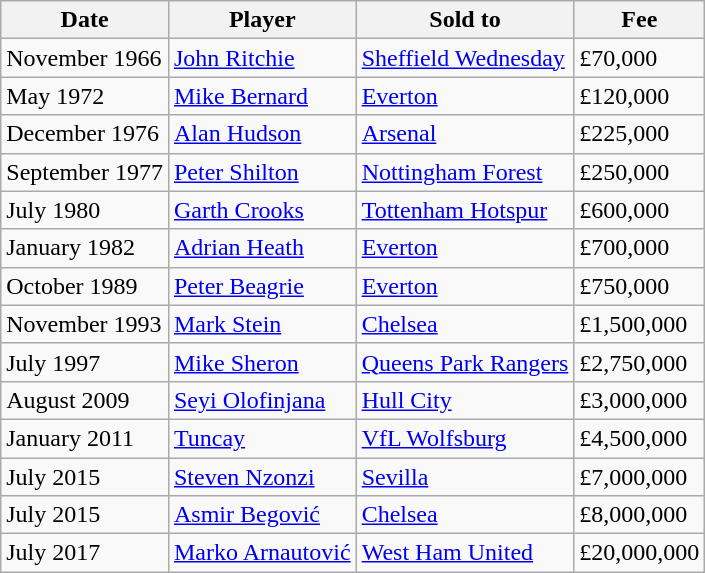<table border="0" class="wikitable">
<tr>
<th>Date</th>
<th>Player</th>
<th>Sold to</th>
<th>Fee</th>
</tr>
<tr>
<td>November 1966</td>
<td> <a href='#'>John Ritchie</a></td>
<td><a href='#'>Sheffield Wednesday</a></td>
<td>£70,000</td>
</tr>
<tr>
<td>May 1972</td>
<td> <a href='#'>Mike Bernard</a></td>
<td><a href='#'>Everton</a></td>
<td>£120,000</td>
</tr>
<tr>
<td>December 1976</td>
<td> <a href='#'>Alan Hudson</a></td>
<td><a href='#'>Arsenal</a></td>
<td>£225,000</td>
</tr>
<tr>
<td>September 1977</td>
<td> <a href='#'>Peter Shilton</a></td>
<td><a href='#'>Nottingham Forest</a></td>
<td>£250,000</td>
</tr>
<tr>
<td>July 1980</td>
<td> <a href='#'>Garth Crooks</a></td>
<td><a href='#'>Tottenham Hotspur</a></td>
<td>£600,000</td>
</tr>
<tr>
<td>January 1982</td>
<td> <a href='#'>Adrian Heath</a></td>
<td><a href='#'>Everton</a></td>
<td>£700,000</td>
</tr>
<tr>
<td>October 1989</td>
<td> <a href='#'>Peter Beagrie</a></td>
<td><a href='#'>Everton</a></td>
<td>£750,000</td>
</tr>
<tr>
<td>November 1993</td>
<td> <a href='#'>Mark Stein</a></td>
<td><a href='#'>Chelsea</a></td>
<td>£1,500,000</td>
</tr>
<tr>
<td>July 1997</td>
<td> <a href='#'>Mike Sheron</a></td>
<td><a href='#'>Queens Park Rangers</a></td>
<td>£2,750,000</td>
</tr>
<tr>
<td>August 2009</td>
<td> <a href='#'>Seyi Olofinjana</a></td>
<td><a href='#'>Hull City</a></td>
<td>£3,000,000</td>
</tr>
<tr>
<td>January 2011</td>
<td> <a href='#'>Tuncay</a></td>
<td><a href='#'>VfL Wolfsburg</a></td>
<td>£4,500,000</td>
</tr>
<tr>
<td>July 2015</td>
<td> <a href='#'>Steven Nzonzi</a></td>
<td><a href='#'>Sevilla</a></td>
<td>£7,000,000</td>
</tr>
<tr>
<td>July 2015</td>
<td> <a href='#'>Asmir Begović</a></td>
<td><a href='#'>Chelsea</a></td>
<td>£8,000,000</td>
</tr>
<tr>
<td>July 2017</td>
<td> <a href='#'>Marko Arnautović</a></td>
<td><a href='#'>West Ham United</a></td>
<td>£20,000,000</td>
</tr>
</table>
